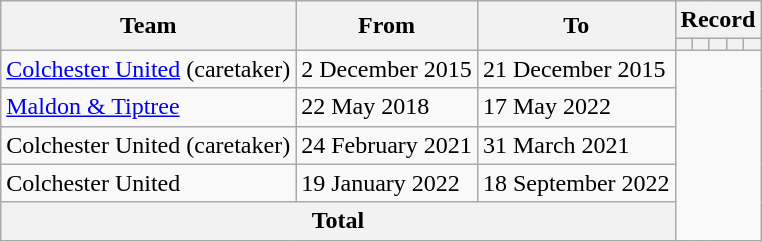<table class=wikitable style="text-align: center">
<tr>
<th rowspan=2>Team</th>
<th rowspan=2>From</th>
<th rowspan=2>To</th>
<th colspan=5>Record</th>
</tr>
<tr>
<th></th>
<th></th>
<th></th>
<th></th>
<th></th>
</tr>
<tr>
<td align=left><a href='#'>Colchester United</a> (caretaker)</td>
<td align=left>2 December 2015</td>
<td align=left>21 December 2015<br></td>
</tr>
<tr>
<td align=left><a href='#'>Maldon & Tiptree</a></td>
<td align=left>22 May 2018</td>
<td align=left>17 May 2022<br></td>
</tr>
<tr>
<td align=left>Colchester United (caretaker)</td>
<td align=left>24 February 2021</td>
<td align=left>31 March 2021<br></td>
</tr>
<tr>
<td align=left>Colchester United</td>
<td align=left>19 January 2022</td>
<td align=left>18 September 2022<br></td>
</tr>
<tr>
<th colspan="3">Total<br></th>
</tr>
</table>
